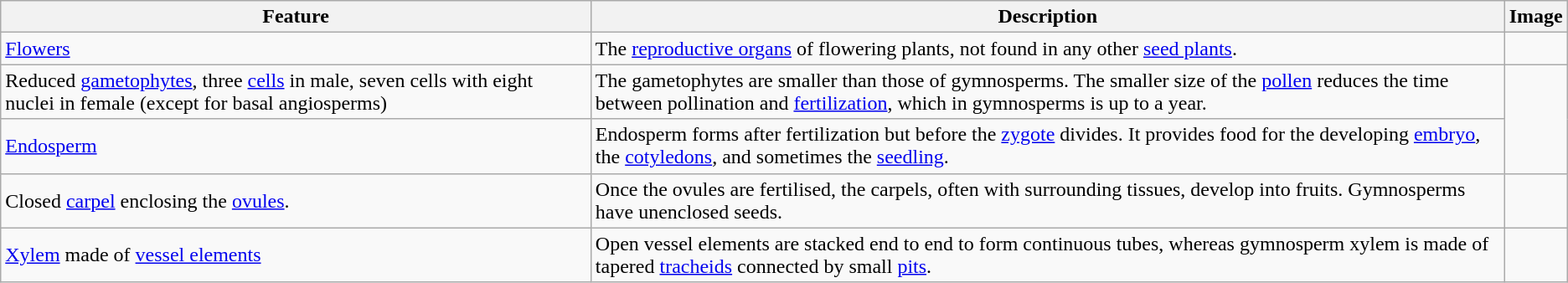<table class="wikitable">
<tr>
<th>Feature</th>
<th>Description</th>
<th>Image</th>
</tr>
<tr>
<td><a href='#'>Flowers</a></td>
<td>The <a href='#'>reproductive organs</a> of flowering plants, not found in any other <a href='#'>seed plants</a>.</td>
<td></td>
</tr>
<tr>
<td>Reduced <a href='#'>gametophytes</a>, three <a href='#'>cells</a> in male, seven cells with eight nuclei in female (except for basal angiosperms)</td>
<td>The gametophytes are smaller than those of gymnosperms. The smaller size of the <a href='#'>pollen</a> reduces the time between pollination and <a href='#'>fertilization</a>, which in gymnosperms is up to a year.</td>
<td rowspan=2></td>
</tr>
<tr>
<td><a href='#'>Endosperm</a></td>
<td>Endosperm forms after fertilization but before the <a href='#'>zygote</a> divides. It provides food for the developing <a href='#'>embryo</a>, the <a href='#'>cotyledons</a>, and sometimes the <a href='#'>seedling</a>. </td>
</tr>
<tr>
<td>Closed <a href='#'>carpel</a> enclosing the <a href='#'>ovules</a>.</td>
<td>Once the ovules are fertilised, the carpels, often with surrounding tissues, develop into fruits. Gymnosperms have unenclosed seeds.</td>
<td></td>
</tr>
<tr>
<td><a href='#'>Xylem</a> made of <a href='#'>vessel elements</a></td>
<td>Open vessel elements are stacked end to end to form continuous tubes, whereas gymnosperm xylem is made of tapered <a href='#'>tracheids</a> connected by small <a href='#'>pits</a>.</td>
<td></td>
</tr>
</table>
